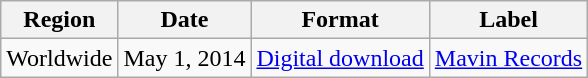<table class="wikitable sortable">
<tr>
<th>Region</th>
<th>Date</th>
<th>Format</th>
<th>Label</th>
</tr>
<tr>
<td>Worldwide</td>
<td>May 1, 2014</td>
<td><a href='#'>Digital download</a></td>
<td><a href='#'>Mavin Records</a></td>
</tr>
</table>
